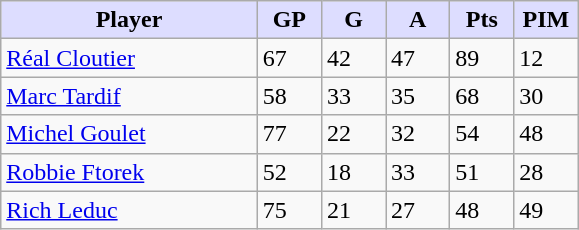<table class="wikitable">
<tr>
<th style="background:#ddf; width:40%;">Player</th>
<th style="background:#ddf; width:10%;">GP</th>
<th style="background:#ddf; width:10%;">G</th>
<th style="background:#ddf; width:10%;">A</th>
<th style="background:#ddf; width:10%;">Pts</th>
<th style="background:#ddf; width:10%;">PIM</th>
</tr>
<tr>
<td><a href='#'>Réal Cloutier</a></td>
<td>67</td>
<td>42</td>
<td>47</td>
<td>89</td>
<td>12</td>
</tr>
<tr>
<td><a href='#'>Marc Tardif</a></td>
<td>58</td>
<td>33</td>
<td>35</td>
<td>68</td>
<td>30</td>
</tr>
<tr>
<td><a href='#'>Michel Goulet</a></td>
<td>77</td>
<td>22</td>
<td>32</td>
<td>54</td>
<td>48</td>
</tr>
<tr>
<td><a href='#'>Robbie Ftorek</a></td>
<td>52</td>
<td>18</td>
<td>33</td>
<td>51</td>
<td>28</td>
</tr>
<tr>
<td><a href='#'>Rich Leduc</a></td>
<td>75</td>
<td>21</td>
<td>27</td>
<td>48</td>
<td>49</td>
</tr>
</table>
